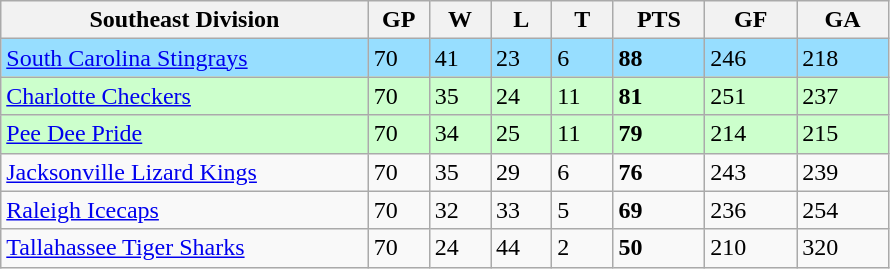<table class="wikitable">
<tr>
<th bgcolor="#DDDDFF" width="30%">Southeast Division</th>
<th bgcolor="#DDDDFF" width="5%">GP</th>
<th bgcolor="#DDDDFF" width="5%">W</th>
<th bgcolor="#DDDDFF" width="5%">L</th>
<th bgcolor="#DDDDFF" width="5%">T</th>
<th bgcolor="#DDDDFF" width="7.5%">PTS</th>
<th bgcolor="#DDDDFF" width="7.5%">GF</th>
<th bgcolor="#DDDDFF" width="7.5%">GA</th>
</tr>
<tr bgcolor="#97DEFF">
<td><a href='#'>South Carolina Stingrays</a></td>
<td>70</td>
<td>41</td>
<td>23</td>
<td>6</td>
<td><strong>88</strong></td>
<td>246</td>
<td>218</td>
</tr>
<tr bgcolor="#ccffcc">
<td><a href='#'>Charlotte Checkers</a></td>
<td>70</td>
<td>35</td>
<td>24</td>
<td>11</td>
<td><strong>81</strong></td>
<td>251</td>
<td>237</td>
</tr>
<tr bgcolor="#ccffcc">
<td><a href='#'>Pee Dee Pride</a></td>
<td>70</td>
<td>34</td>
<td>25</td>
<td>11</td>
<td><strong>79</strong></td>
<td>214</td>
<td>215</td>
</tr>
<tr>
<td><a href='#'>Jacksonville Lizard Kings</a></td>
<td>70</td>
<td>35</td>
<td>29</td>
<td>6</td>
<td><strong>76</strong></td>
<td>243</td>
<td>239</td>
</tr>
<tr>
<td><a href='#'>Raleigh Icecaps</a></td>
<td>70</td>
<td>32</td>
<td>33</td>
<td>5</td>
<td><strong>69</strong></td>
<td>236</td>
<td>254</td>
</tr>
<tr>
<td><a href='#'>Tallahassee Tiger Sharks</a></td>
<td>70</td>
<td>24</td>
<td>44</td>
<td>2</td>
<td><strong>50</strong></td>
<td>210</td>
<td>320</td>
</tr>
</table>
